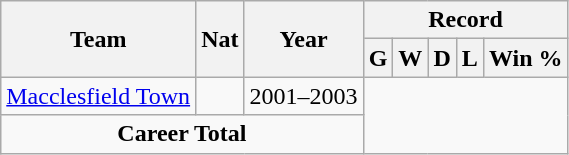<table class="wikitable" style="text-align: center">
<tr>
<th rowspan="2">Team</th>
<th rowspan="2">Nat</th>
<th rowspan="2">Year</th>
<th colspan="5">Record</th>
</tr>
<tr>
<th>G</th>
<th>W</th>
<th>D</th>
<th>L</th>
<th>Win %</th>
</tr>
<tr>
<td align="left"><a href='#'>Macclesfield Town</a></td>
<td></td>
<td>2001–2003<br></td>
</tr>
<tr>
<td colspan=3><strong>Career Total</strong><br></td>
</tr>
</table>
